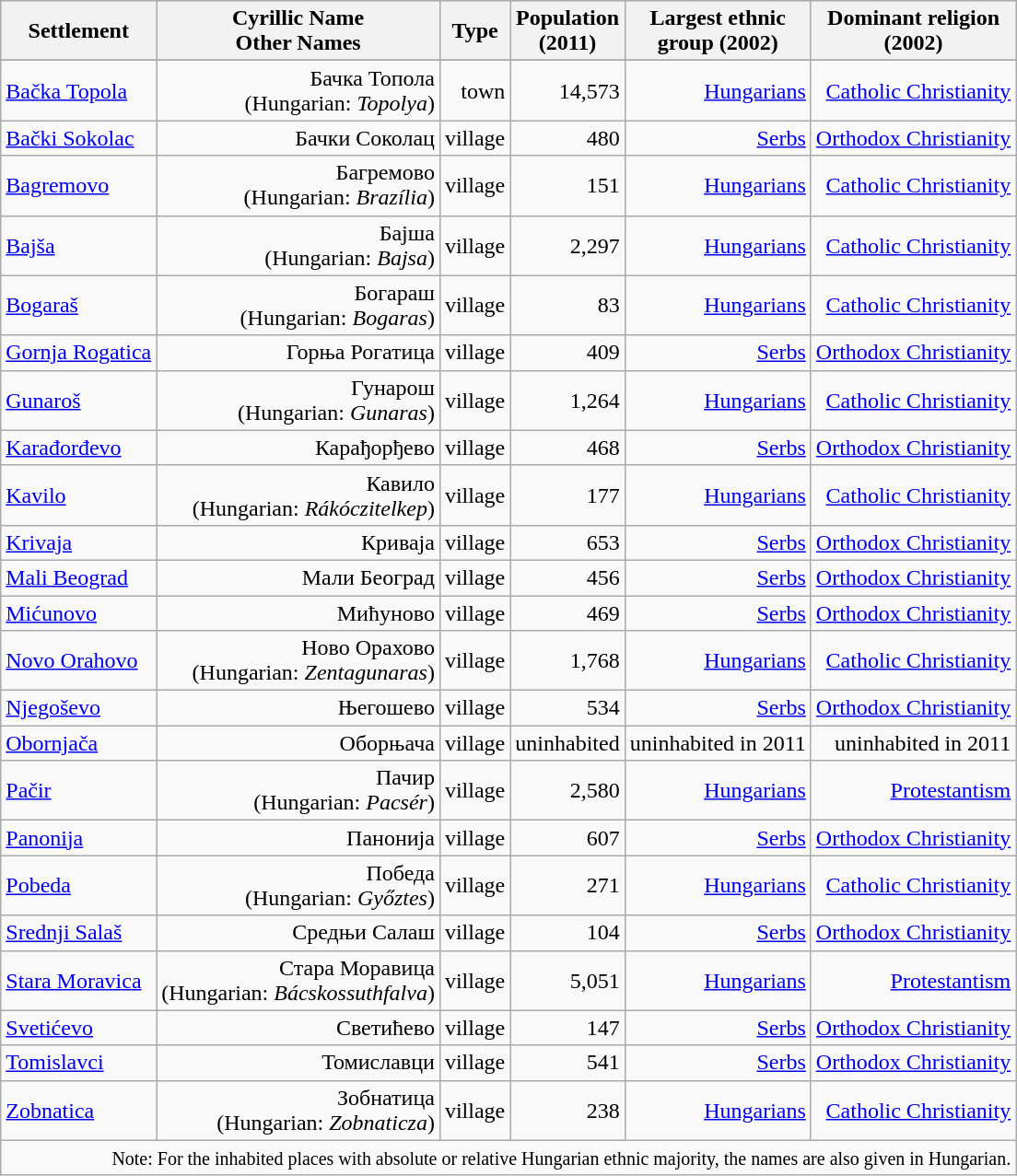<table class="wikitable" style="text-align: right;">
<tr bgcolor="#e0e0e0">
<th rowspan="1">Settlement</th>
<th colspan="1">Cyrillic Name<br>Other Names</th>
<th colspan="1">Type</th>
<th colspan="1">Population<br>(2011)</th>
<th colspan="1">Largest ethnic<br>group (2002)</th>
<th colspan="1">Dominant religion<br>(2002)</th>
</tr>
<tr bgcolor="#e0e0e0">
</tr>
<tr>
<td align="left"><a href='#'>Bačka Topola</a></td>
<td>Бачка Топола<br>(Hungarian: <em>Topolya</em>)</td>
<td>town</td>
<td>14,573</td>
<td><a href='#'>Hungarians</a></td>
<td><a href='#'>Catholic Christianity</a></td>
</tr>
<tr>
<td align="left"><a href='#'>Bački Sokolac</a></td>
<td>Бачки Соколац</td>
<td>village</td>
<td>480</td>
<td><a href='#'>Serbs</a></td>
<td><a href='#'>Orthodox Christianity</a></td>
</tr>
<tr>
<td align="left"><a href='#'>Bagremovo</a></td>
<td>Багремово<br>(Hungarian: <em>Brazília</em>)</td>
<td>village</td>
<td>151</td>
<td><a href='#'>Hungarians</a></td>
<td><a href='#'>Catholic Christianity</a></td>
</tr>
<tr>
<td align="left"><a href='#'>Bajša</a></td>
<td>Бајша<br>(Hungarian: <em>Bajsa</em>)</td>
<td>village</td>
<td>2,297</td>
<td><a href='#'>Hungarians</a></td>
<td><a href='#'>Catholic Christianity</a></td>
</tr>
<tr>
<td align="left"><a href='#'>Bogaraš</a></td>
<td>Богараш<br>(Hungarian: <em>Bogaras</em>)</td>
<td>village</td>
<td>83</td>
<td><a href='#'>Hungarians</a></td>
<td><a href='#'>Catholic Christianity</a></td>
</tr>
<tr>
<td align="left"><a href='#'>Gornja Rogatica</a></td>
<td>Горња Рогатица</td>
<td>village</td>
<td>409</td>
<td><a href='#'>Serbs</a></td>
<td><a href='#'>Orthodox Christianity</a></td>
</tr>
<tr>
<td align="left"><a href='#'>Gunaroš</a></td>
<td>Гунарош<br>(Hungarian: <em>Gunaras</em>)</td>
<td>village</td>
<td>1,264</td>
<td><a href='#'>Hungarians</a></td>
<td><a href='#'>Catholic Christianity</a></td>
</tr>
<tr>
<td align="left"><a href='#'>Karađorđevo</a></td>
<td>Карађорђево</td>
<td>village</td>
<td>468</td>
<td><a href='#'>Serbs</a></td>
<td><a href='#'>Orthodox Christianity</a></td>
</tr>
<tr>
<td align="left"><a href='#'>Kavilo</a></td>
<td>Кавило<br>(Hungarian: <em>Rákóczitelkep</em>)</td>
<td>village</td>
<td>177</td>
<td><a href='#'>Hungarians</a></td>
<td><a href='#'>Catholic Christianity</a></td>
</tr>
<tr>
<td align="left"><a href='#'>Krivaja</a></td>
<td>Криваја</td>
<td>village</td>
<td>653</td>
<td><a href='#'>Serbs</a></td>
<td><a href='#'>Orthodox Christianity</a></td>
</tr>
<tr>
<td align="left"><a href='#'>Mali Beograd</a></td>
<td>Мали Београд</td>
<td>village</td>
<td>456</td>
<td><a href='#'>Serbs</a></td>
<td><a href='#'>Orthodox Christianity</a></td>
</tr>
<tr>
<td align="left"><a href='#'>Mićunovo</a></td>
<td>Мићуново</td>
<td>village</td>
<td>469</td>
<td><a href='#'>Serbs</a></td>
<td><a href='#'>Orthodox Christianity</a></td>
</tr>
<tr>
<td align="left"><a href='#'>Novo Orahovo</a></td>
<td>Ново Орахово<br>(Hungarian: <em>Zentagunaras</em>)</td>
<td>village</td>
<td>1,768</td>
<td><a href='#'>Hungarians</a></td>
<td><a href='#'>Catholic Christianity</a></td>
</tr>
<tr>
<td align="left"><a href='#'>Njegoševo</a></td>
<td>Његошево</td>
<td>village</td>
<td>534</td>
<td><a href='#'>Serbs</a></td>
<td><a href='#'>Orthodox Christianity</a></td>
</tr>
<tr>
<td align="left"><a href='#'>Obornjača</a></td>
<td>Оборњача</td>
<td>village</td>
<td>uninhabited</td>
<td>uninhabited in 2011</td>
<td>uninhabited in 2011</td>
</tr>
<tr>
<td align="left"><a href='#'>Pačir</a></td>
<td>Пачир<br>(Hungarian: <em>Pacsér</em>)</td>
<td>village</td>
<td>2,580</td>
<td><a href='#'>Hungarians</a></td>
<td><a href='#'>Protestantism</a></td>
</tr>
<tr>
<td align="left"><a href='#'>Panonija</a></td>
<td>Панонија</td>
<td>village</td>
<td>607</td>
<td><a href='#'>Serbs</a></td>
<td><a href='#'>Orthodox Christianity</a></td>
</tr>
<tr>
<td align="left"><a href='#'>Pobeda</a></td>
<td>Победа<br>(Hungarian: <em>Győztes</em>)</td>
<td>village</td>
<td>271</td>
<td><a href='#'>Hungarians</a></td>
<td><a href='#'>Catholic Christianity</a></td>
</tr>
<tr>
<td align="left"><a href='#'>Srednji Salaš</a></td>
<td>Средњи Салаш</td>
<td>village</td>
<td>104</td>
<td><a href='#'>Serbs</a></td>
<td><a href='#'>Orthodox Christianity</a></td>
</tr>
<tr>
<td align="left"><a href='#'>Stara Moravica</a></td>
<td>Стара Моравица<br>(Hungarian: <em>Bácskossuthfalva</em>)</td>
<td>village</td>
<td>5,051</td>
<td><a href='#'>Hungarians</a></td>
<td><a href='#'>Protestantism</a></td>
</tr>
<tr>
<td align="left"><a href='#'>Svetićevo</a></td>
<td>Светићево</td>
<td>village</td>
<td>147</td>
<td><a href='#'>Serbs</a></td>
<td><a href='#'>Orthodox Christianity</a></td>
</tr>
<tr>
<td align="left"><a href='#'>Tomislavci</a></td>
<td>Томиславци</td>
<td>village</td>
<td>541</td>
<td><a href='#'>Serbs</a></td>
<td><a href='#'>Orthodox Christianity</a></td>
</tr>
<tr>
<td align="left"><a href='#'>Zobnatica</a></td>
<td>Зобнатица<br>(Hungarian: <em>Zobnaticza</em>)</td>
<td>village</td>
<td>238</td>
<td><a href='#'>Hungarians</a></td>
<td><a href='#'>Catholic Christianity</a></td>
</tr>
<tr>
<td colspan="19"><small>Note: For the inhabited places with absolute or relative Hungarian ethnic majority, the names are also given in Hungarian.</small></td>
</tr>
</table>
